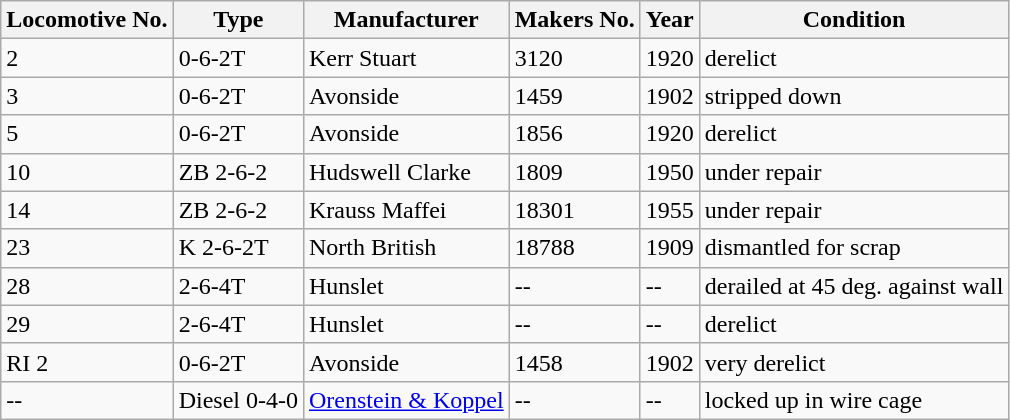<table class="wikitable">
<tr>
<th>Locomotive No.</th>
<th>Type</th>
<th>Manufacturer</th>
<th>Makers No.</th>
<th>Year</th>
<th>Condition</th>
</tr>
<tr>
<td>2</td>
<td>0-6-2T</td>
<td>Kerr Stuart</td>
<td>3120</td>
<td>1920</td>
<td>derelict</td>
</tr>
<tr>
<td>3</td>
<td>0-6-2T</td>
<td>Avonside</td>
<td>1459</td>
<td>1902</td>
<td>stripped down</td>
</tr>
<tr>
<td>5</td>
<td>0-6-2T</td>
<td>Avonside</td>
<td>1856</td>
<td>1920</td>
<td>derelict</td>
</tr>
<tr>
<td>10</td>
<td>ZB 2-6-2</td>
<td>Hudswell Clarke</td>
<td>1809</td>
<td>1950</td>
<td>under repair</td>
</tr>
<tr>
<td>14</td>
<td>ZB 2-6-2</td>
<td>Krauss Maffei</td>
<td>18301</td>
<td>1955</td>
<td>under repair</td>
</tr>
<tr>
<td>23</td>
<td>K 2-6-2T</td>
<td>North British</td>
<td>18788</td>
<td>1909</td>
<td>dismantled for scrap</td>
</tr>
<tr>
<td>28</td>
<td>2-6-4T</td>
<td>Hunslet</td>
<td>--</td>
<td>--</td>
<td>derailed at 45 deg. against wall</td>
</tr>
<tr>
<td>29</td>
<td>2-6-4T</td>
<td>Hunslet</td>
<td>--</td>
<td>--</td>
<td>derelict</td>
</tr>
<tr>
<td>RI 2</td>
<td>0-6-2T</td>
<td>Avonside</td>
<td>1458</td>
<td>1902</td>
<td>very derelict</td>
</tr>
<tr>
<td>--</td>
<td>Diesel 0-4-0</td>
<td><a href='#'>Orenstein & Koppel</a></td>
<td>--</td>
<td>--</td>
<td>locked up in wire cage</td>
</tr>
</table>
